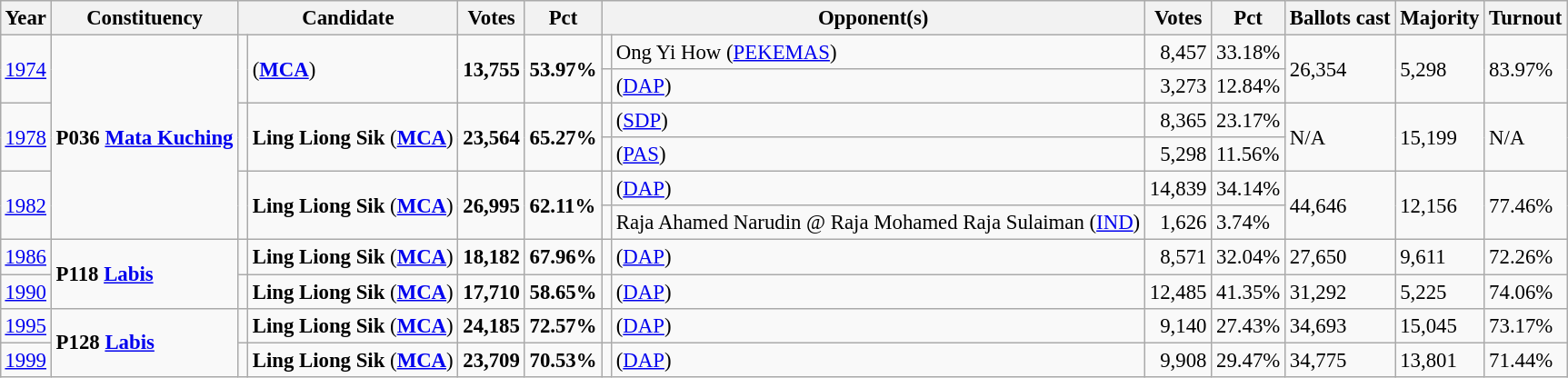<table class="wikitable" style="margin:0.5em ; font-size:95%">
<tr>
<th>Year</th>
<th>Constituency</th>
<th colspan=2>Candidate</th>
<th>Votes</th>
<th>Pct</th>
<th colspan=2>Opponent(s)</th>
<th>Votes</th>
<th>Pct</th>
<th>Ballots cast</th>
<th>Majority</th>
<th>Turnout</th>
</tr>
<tr>
<td rowspan=2><a href='#'>1974</a></td>
<td rowspan=6><strong>P036 <a href='#'>Mata Kuching</a></strong></td>
<td rowspan=2 ></td>
<td rowspan=2> (<a href='#'><strong>MCA</strong></a>)</td>
<td rowspan=2 align="right"><strong>13,755</strong></td>
<td rowspan=2><strong>53.97%</strong></td>
<td></td>
<td>Ong Yi How (<a href='#'>PEKEMAS</a>)</td>
<td align="right">8,457</td>
<td>33.18%</td>
<td rowspan=2>26,354</td>
<td rowspan=2>5,298</td>
<td rowspan=2>83.97%</td>
</tr>
<tr>
<td></td>
<td> (<a href='#'>DAP</a>)</td>
<td align="right">3,273</td>
<td>12.84%</td>
</tr>
<tr>
<td rowspan=2><a href='#'>1978</a></td>
<td rowspan=2 ></td>
<td rowspan=2><strong>Ling Liong Sik</strong> (<a href='#'><strong>MCA</strong></a>)</td>
<td rowspan=2 align="right"><strong>23,564</strong></td>
<td rowspan=2><strong>65.27%</strong></td>
<td bgcolor=></td>
<td> (<a href='#'>SDP</a>)</td>
<td align="right">8,365</td>
<td>23.17%</td>
<td rowspan=2>N/A</td>
<td rowspan=2>15,199</td>
<td rowspan=2>N/A</td>
</tr>
<tr>
<td></td>
<td> (<a href='#'>PAS</a>)</td>
<td align="right">5,298</td>
<td>11.56%</td>
</tr>
<tr>
<td rowspan=2><a href='#'>1982</a></td>
<td rowspan=2 ></td>
<td rowspan=2><strong>Ling Liong Sik</strong> (<a href='#'><strong>MCA</strong></a>)</td>
<td rowspan=2 align="right"><strong>26,995</strong></td>
<td rowspan=2><strong>62.11%</strong></td>
<td></td>
<td> (<a href='#'>DAP</a>)</td>
<td align="right">14,839</td>
<td>34.14%</td>
<td rowspan=2>44,646</td>
<td rowspan=2>12,156</td>
<td rowspan=2>77.46%</td>
</tr>
<tr>
<td></td>
<td>Raja Ahamed Narudin @ Raja Mohamed Raja Sulaiman (<a href='#'>IND</a>)</td>
<td align="right">1,626</td>
<td>3.74%</td>
</tr>
<tr>
<td><a href='#'>1986</a></td>
<td rowspan=2><strong>P118 <a href='#'>Labis</a></strong></td>
<td></td>
<td><strong>Ling Liong Sik</strong> (<a href='#'><strong>MCA</strong></a>)</td>
<td align="right"><strong>18,182</strong></td>
<td><strong>67.96%</strong></td>
<td></td>
<td> (<a href='#'>DAP</a>)</td>
<td align="right">8,571</td>
<td>32.04%</td>
<td>27,650</td>
<td>9,611</td>
<td>72.26%</td>
</tr>
<tr>
<td><a href='#'>1990</a></td>
<td></td>
<td><strong>Ling Liong Sik</strong> (<a href='#'><strong>MCA</strong></a>)</td>
<td align="right"><strong>17,710</strong></td>
<td><strong>58.65%</strong></td>
<td></td>
<td> (<a href='#'>DAP</a>)</td>
<td align="right">12,485</td>
<td>41.35%</td>
<td>31,292</td>
<td>5,225</td>
<td>74.06%</td>
</tr>
<tr>
<td><a href='#'>1995</a></td>
<td rowspan=2><strong>P128 <a href='#'>Labis</a></strong></td>
<td></td>
<td><strong>Ling Liong Sik</strong> (<a href='#'><strong>MCA</strong></a>)</td>
<td align="right"><strong>24,185</strong></td>
<td><strong>72.57%</strong></td>
<td></td>
<td> (<a href='#'>DAP</a>)</td>
<td align="right">9,140</td>
<td>27.43%</td>
<td>34,693</td>
<td>15,045</td>
<td>73.17%</td>
</tr>
<tr>
<td><a href='#'>1999</a></td>
<td></td>
<td><strong>Ling Liong Sik</strong> (<a href='#'><strong>MCA</strong></a>)</td>
<td align="right"><strong>23,709</strong></td>
<td><strong>70.53%</strong></td>
<td></td>
<td> (<a href='#'>DAP</a>)</td>
<td align="right">9,908</td>
<td>29.47%</td>
<td>34,775</td>
<td>13,801</td>
<td>71.44%</td>
</tr>
</table>
